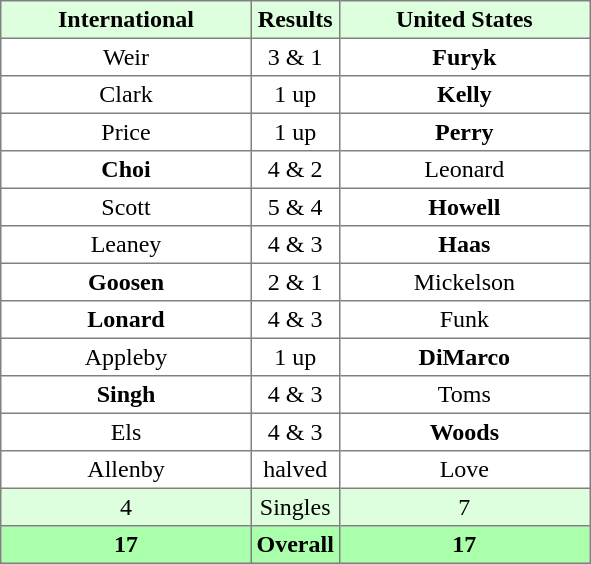<table border="1" cellpadding="3" style="border-collapse: collapse; text-align:center;">
<tr style="background:#ddffdd;">
<th width=160>International</th>
<th>Results</th>
<th width=160>United States</th>
</tr>
<tr>
<td>Weir</td>
<td>3 & 1</td>
<td><strong>Furyk</strong></td>
</tr>
<tr>
<td>Clark</td>
<td>1 up</td>
<td><strong>Kelly</strong></td>
</tr>
<tr>
<td>Price</td>
<td>1 up</td>
<td><strong>Perry</strong></td>
</tr>
<tr>
<td><strong>Choi</strong></td>
<td>4 & 2</td>
<td>Leonard</td>
</tr>
<tr>
<td>Scott</td>
<td>5 & 4</td>
<td><strong>Howell</strong></td>
</tr>
<tr>
<td>Leaney</td>
<td>4 & 3</td>
<td><strong>Haas</strong></td>
</tr>
<tr>
<td><strong>Goosen</strong></td>
<td>2 & 1</td>
<td>Mickelson</td>
</tr>
<tr>
<td><strong>Lonard</strong></td>
<td>4 & 3</td>
<td>Funk</td>
</tr>
<tr>
<td>Appleby</td>
<td>1 up</td>
<td><strong>DiMarco</strong></td>
</tr>
<tr>
<td><strong>Singh</strong></td>
<td>4 & 3</td>
<td>Toms</td>
</tr>
<tr>
<td>Els</td>
<td>4 & 3</td>
<td><strong>Woods</strong></td>
</tr>
<tr>
<td>Allenby</td>
<td>halved</td>
<td>Love</td>
</tr>
<tr style="background:#ddffdd;">
<td>4</td>
<td>Singles</td>
<td>7</td>
</tr>
<tr style="background:#aaffaa;">
<th>17</th>
<th>Overall</th>
<th>17</th>
</tr>
</table>
